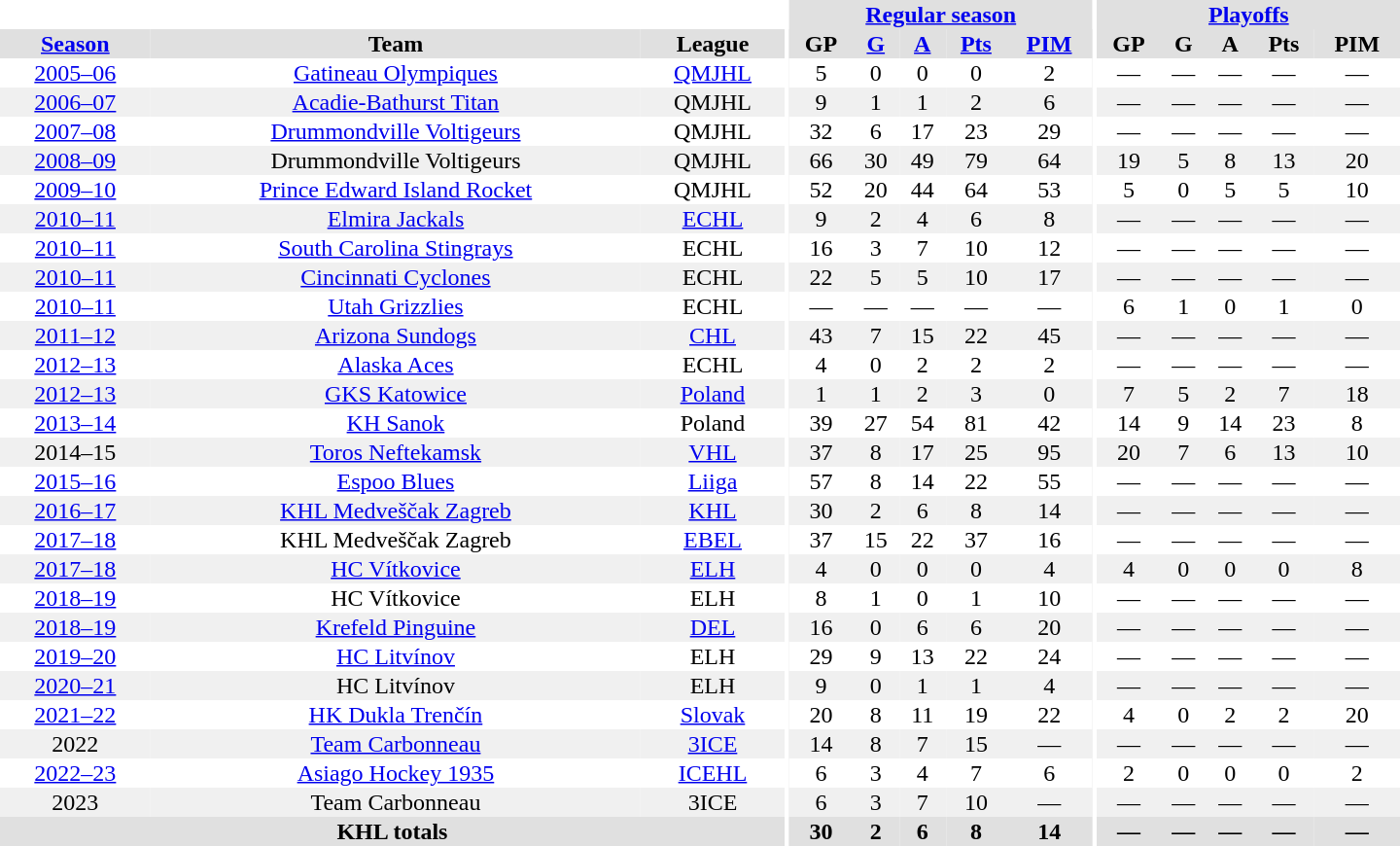<table border="0" cellpadding="1" cellspacing="0" style="text-align:center; width:60em">
<tr bgcolor="#e0e0e0">
<th colspan="3" bgcolor="#ffffff"></th>
<th rowspan="99" bgcolor="#ffffff"></th>
<th colspan="5"><a href='#'>Regular season</a></th>
<th rowspan="99" bgcolor="#ffffff"></th>
<th colspan="5"><a href='#'>Playoffs</a></th>
</tr>
<tr bgcolor="#e0e0e0">
<th><a href='#'>Season</a></th>
<th>Team</th>
<th>League</th>
<th>GP</th>
<th><a href='#'>G</a></th>
<th><a href='#'>A</a></th>
<th><a href='#'>Pts</a></th>
<th><a href='#'>PIM</a></th>
<th>GP</th>
<th>G</th>
<th>A</th>
<th>Pts</th>
<th>PIM</th>
</tr>
<tr>
<td><a href='#'>2005–06</a></td>
<td><a href='#'>Gatineau Olympiques</a></td>
<td><a href='#'>QMJHL</a></td>
<td>5</td>
<td>0</td>
<td>0</td>
<td>0</td>
<td>2</td>
<td>—</td>
<td>—</td>
<td>—</td>
<td>—</td>
<td>—</td>
</tr>
<tr style="background:#f0f0f0;">
<td><a href='#'>2006–07</a></td>
<td><a href='#'>Acadie-Bathurst Titan</a></td>
<td>QMJHL</td>
<td>9</td>
<td>1</td>
<td>1</td>
<td>2</td>
<td>6</td>
<td>—</td>
<td>—</td>
<td>—</td>
<td>—</td>
<td>—</td>
</tr>
<tr>
<td><a href='#'>2007–08</a></td>
<td><a href='#'>Drummondville Voltigeurs</a></td>
<td>QMJHL</td>
<td>32</td>
<td>6</td>
<td>17</td>
<td>23</td>
<td>29</td>
<td>—</td>
<td>—</td>
<td>—</td>
<td>—</td>
<td>—</td>
</tr>
<tr style="background:#f0f0f0;">
<td><a href='#'>2008–09</a></td>
<td>Drummondville Voltigeurs</td>
<td>QMJHL</td>
<td>66</td>
<td>30</td>
<td>49</td>
<td>79</td>
<td>64</td>
<td>19</td>
<td>5</td>
<td>8</td>
<td>13</td>
<td>20</td>
</tr>
<tr>
<td><a href='#'>2009–10</a></td>
<td><a href='#'>Prince Edward Island Rocket</a></td>
<td>QMJHL</td>
<td>52</td>
<td>20</td>
<td>44</td>
<td>64</td>
<td>53</td>
<td>5</td>
<td>0</td>
<td>5</td>
<td>5</td>
<td>10</td>
</tr>
<tr style="background:#f0f0f0;">
<td><a href='#'>2010–11</a></td>
<td><a href='#'>Elmira Jackals</a></td>
<td><a href='#'>ECHL</a></td>
<td>9</td>
<td>2</td>
<td>4</td>
<td>6</td>
<td>8</td>
<td>—</td>
<td>—</td>
<td>—</td>
<td>—</td>
<td>—</td>
</tr>
<tr>
<td><a href='#'>2010–11</a></td>
<td><a href='#'>South Carolina Stingrays</a></td>
<td>ECHL</td>
<td>16</td>
<td>3</td>
<td>7</td>
<td>10</td>
<td>12</td>
<td>—</td>
<td>—</td>
<td>—</td>
<td>—</td>
<td>—</td>
</tr>
<tr style="background:#f0f0f0;">
<td><a href='#'>2010–11</a></td>
<td><a href='#'>Cincinnati Cyclones</a></td>
<td>ECHL</td>
<td>22</td>
<td>5</td>
<td>5</td>
<td>10</td>
<td>17</td>
<td>—</td>
<td>—</td>
<td>—</td>
<td>—</td>
<td>—</td>
</tr>
<tr>
<td><a href='#'>2010–11</a></td>
<td><a href='#'>Utah Grizzlies</a></td>
<td>ECHL</td>
<td>—</td>
<td>—</td>
<td>—</td>
<td>—</td>
<td>—</td>
<td>6</td>
<td>1</td>
<td>0</td>
<td>1</td>
<td>0</td>
</tr>
<tr style="background:#f0f0f0;">
<td><a href='#'>2011–12</a></td>
<td><a href='#'>Arizona Sundogs</a></td>
<td><a href='#'>CHL</a></td>
<td>43</td>
<td>7</td>
<td>15</td>
<td>22</td>
<td>45</td>
<td>—</td>
<td>—</td>
<td>—</td>
<td>—</td>
<td>—</td>
</tr>
<tr>
<td><a href='#'>2012–13</a></td>
<td><a href='#'>Alaska Aces</a></td>
<td>ECHL</td>
<td>4</td>
<td>0</td>
<td>2</td>
<td>2</td>
<td>2</td>
<td>—</td>
<td>—</td>
<td>—</td>
<td>—</td>
<td>—</td>
</tr>
<tr style="background:#f0f0f0;">
<td><a href='#'>2012–13</a></td>
<td><a href='#'>GKS Katowice</a></td>
<td><a href='#'>Poland</a></td>
<td>1</td>
<td>1</td>
<td>2</td>
<td>3</td>
<td>0</td>
<td>7</td>
<td>5</td>
<td>2</td>
<td>7</td>
<td>18</td>
</tr>
<tr>
<td><a href='#'>2013–14</a></td>
<td><a href='#'>KH Sanok</a></td>
<td>Poland</td>
<td>39</td>
<td>27</td>
<td>54</td>
<td>81</td>
<td>42</td>
<td>14</td>
<td>9</td>
<td>14</td>
<td>23</td>
<td>8</td>
</tr>
<tr style="background:#f0f0f0;">
<td 2014–15 VHL season>2014–15</td>
<td><a href='#'>Toros Neftekamsk</a></td>
<td><a href='#'>VHL</a></td>
<td>37</td>
<td>8</td>
<td>17</td>
<td>25</td>
<td>95</td>
<td>20</td>
<td>7</td>
<td>6</td>
<td>13</td>
<td>10</td>
</tr>
<tr>
<td><a href='#'>2015–16</a></td>
<td><a href='#'>Espoo Blues</a></td>
<td><a href='#'>Liiga</a></td>
<td>57</td>
<td>8</td>
<td>14</td>
<td>22</td>
<td>55</td>
<td>—</td>
<td>—</td>
<td>—</td>
<td>—</td>
<td>—</td>
</tr>
<tr style="background:#f0f0f0;">
<td><a href='#'>2016–17</a></td>
<td><a href='#'>KHL Medveščak Zagreb</a></td>
<td><a href='#'>KHL</a></td>
<td>30</td>
<td>2</td>
<td>6</td>
<td>8</td>
<td>14</td>
<td>—</td>
<td>—</td>
<td>—</td>
<td>—</td>
<td>—</td>
</tr>
<tr>
<td><a href='#'>2017–18</a></td>
<td>KHL Medveščak Zagreb</td>
<td><a href='#'>EBEL</a></td>
<td>37</td>
<td>15</td>
<td>22</td>
<td>37</td>
<td>16</td>
<td>—</td>
<td>—</td>
<td>—</td>
<td>—</td>
<td>—</td>
</tr>
<tr style="background:#f0f0f0;">
<td><a href='#'>2017–18</a></td>
<td><a href='#'>HC Vítkovice</a></td>
<td><a href='#'>ELH</a></td>
<td>4</td>
<td>0</td>
<td>0</td>
<td>0</td>
<td>4</td>
<td>4</td>
<td>0</td>
<td>0</td>
<td>0</td>
<td>8</td>
</tr>
<tr>
<td><a href='#'>2018–19</a></td>
<td>HC Vítkovice</td>
<td>ELH</td>
<td>8</td>
<td>1</td>
<td>0</td>
<td>1</td>
<td>10</td>
<td>—</td>
<td>—</td>
<td>—</td>
<td>—</td>
<td>—</td>
</tr>
<tr style="background:#f0f0f0;">
<td><a href='#'>2018–19</a></td>
<td><a href='#'>Krefeld Pinguine</a></td>
<td><a href='#'>DEL</a></td>
<td>16</td>
<td>0</td>
<td>6</td>
<td>6</td>
<td>20</td>
<td>—</td>
<td>—</td>
<td>—</td>
<td>—</td>
<td>—</td>
</tr>
<tr>
<td><a href='#'>2019–20</a></td>
<td><a href='#'>HC Litvínov</a></td>
<td>ELH</td>
<td>29</td>
<td>9</td>
<td>13</td>
<td>22</td>
<td>24</td>
<td>—</td>
<td>—</td>
<td>—</td>
<td>—</td>
<td>—</td>
</tr>
<tr style="background:#f0f0f0;">
<td><a href='#'>2020–21</a></td>
<td>HC Litvínov</td>
<td>ELH</td>
<td>9</td>
<td>0</td>
<td>1</td>
<td>1</td>
<td>4</td>
<td>—</td>
<td>—</td>
<td>—</td>
<td>—</td>
<td>—</td>
</tr>
<tr>
<td><a href='#'>2021–22</a></td>
<td><a href='#'>HK Dukla Trenčín</a></td>
<td><a href='#'>Slovak</a></td>
<td>20</td>
<td>8</td>
<td>11</td>
<td>19</td>
<td>22</td>
<td>4</td>
<td>0</td>
<td>2</td>
<td>2</td>
<td>20</td>
</tr>
<tr style="background:#f0f0f0;">
<td>2022</td>
<td><a href='#'>Team Carbonneau</a></td>
<td><a href='#'>3ICE</a></td>
<td>14</td>
<td>8</td>
<td>7</td>
<td>15</td>
<td>—</td>
<td>—</td>
<td>—</td>
<td>—</td>
<td>—</td>
<td>—</td>
</tr>
<tr>
<td><a href='#'>2022–23</a></td>
<td><a href='#'>Asiago Hockey 1935</a></td>
<td><a href='#'>ICEHL</a></td>
<td>6</td>
<td>3</td>
<td>4</td>
<td>7</td>
<td>6</td>
<td>2</td>
<td>0</td>
<td>0</td>
<td>0</td>
<td>2</td>
</tr>
<tr style="background:#f0f0f0;">
<td>2023</td>
<td>Team Carbonneau</td>
<td>3ICE</td>
<td>6</td>
<td>3</td>
<td>7</td>
<td>10</td>
<td>—</td>
<td>—</td>
<td>—</td>
<td>—</td>
<td>—</td>
<td>—</td>
</tr>
<tr style="background:#e0e0e0;">
<th colspan="3">KHL totals</th>
<th>30</th>
<th>2</th>
<th>6</th>
<th>8</th>
<th>14</th>
<th>—</th>
<th>—</th>
<th>—</th>
<th>—</th>
<th>—</th>
</tr>
</table>
